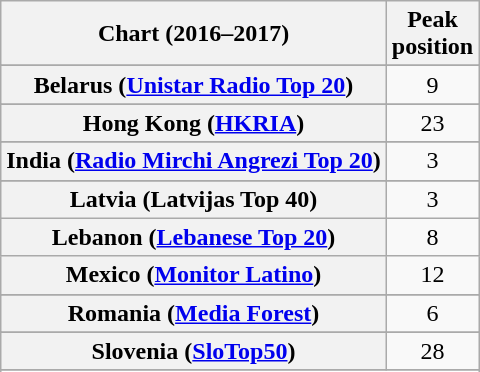<table class="wikitable sortable plainrowheaders" style="text-align:center;">
<tr>
<th scope="col">Chart (2016–2017)</th>
<th scope="col">Peak<br>position</th>
</tr>
<tr>
</tr>
<tr>
</tr>
<tr>
</tr>
<tr>
<th scope="row">Belarus (<a href='#'>Unistar Radio Top 20</a>)</th>
<td>9</td>
</tr>
<tr>
</tr>
<tr>
</tr>
<tr>
</tr>
<tr>
</tr>
<tr>
</tr>
<tr>
</tr>
<tr>
</tr>
<tr>
</tr>
<tr>
<th scope="row">Hong Kong (<a href='#'>HKRIA</a>)</th>
<td>23</td>
</tr>
<tr>
</tr>
<tr>
</tr>
<tr>
<th scope="row">India (<a href='#'>Radio Mirchi Angrezi Top 20</a>)</th>
<td>3</td>
</tr>
<tr>
</tr>
<tr>
</tr>
<tr>
</tr>
<tr>
<th scope="row">Latvia (Latvijas Top 40)</th>
<td>3</td>
</tr>
<tr>
<th scope="row">Lebanon (<a href='#'>Lebanese Top 20</a>)</th>
<td>8</td>
</tr>
<tr>
<th scope="row">Mexico (<a href='#'>Monitor Latino</a>)</th>
<td>12</td>
</tr>
<tr>
</tr>
<tr>
</tr>
<tr>
</tr>
<tr>
</tr>
<tr>
</tr>
<tr>
<th scope="row">Romania (<a href='#'>Media Forest</a>)</th>
<td>6</td>
</tr>
<tr>
</tr>
<tr>
</tr>
<tr>
</tr>
<tr>
<th scope="row">Slovenia (<a href='#'>SloTop50</a>)</th>
<td>28</td>
</tr>
<tr>
</tr>
<tr>
</tr>
<tr>
</tr>
<tr>
</tr>
<tr>
</tr>
<tr>
</tr>
<tr>
</tr>
<tr>
</tr>
<tr>
</tr>
<tr>
</tr>
<tr>
</tr>
</table>
